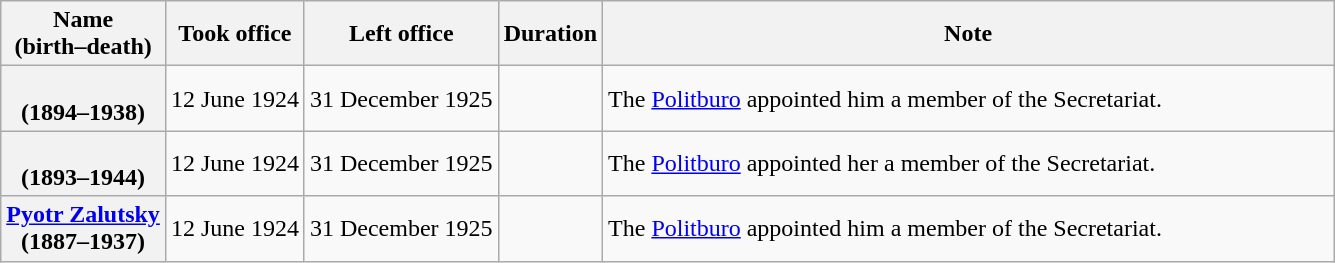<table class="wikitable plainrowheaders sortable" style="text-align:center;" border="1">
<tr>
<th scope="col">Name<br>(birth–death)</th>
<th scope="col">Took office</th>
<th scope="col">Left office</th>
<th scope="col">Duration</th>
<th scope="col" style="width:30em;">Note</th>
</tr>
<tr>
<th scope="row"><br>(1894–1938)</th>
<td>12 June 1924</td>
<td>31 December 1925</td>
<td></td>
<td align="left">The <a href='#'>Politburo</a> appointed him a member of the Secretariat.</td>
</tr>
<tr>
<th scope="row"><br>(1893–1944)</th>
<td>12 June 1924</td>
<td>31 December 1925</td>
<td></td>
<td align="left">The <a href='#'>Politburo</a> appointed her a member of the Secretariat.</td>
</tr>
<tr>
<th scope="row"><a href='#'>Pyotr Zalutsky</a><br>(1887–1937)</th>
<td>12 June 1924</td>
<td>31 December 1925</td>
<td></td>
<td align="left">The <a href='#'>Politburo</a> appointed him a member of the Secretariat.</td>
</tr>
</table>
